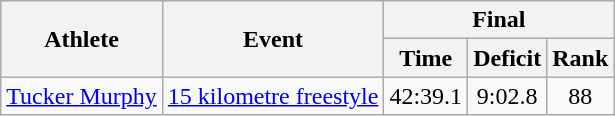<table class="wikitable">
<tr>
<th rowspan="2">Athlete</th>
<th rowspan="2">Event</th>
<th colspan="3">Final</th>
</tr>
<tr>
<th>Time</th>
<th>Deficit</th>
<th>Rank</th>
</tr>
<tr>
<td><a href='#'>Tucker Murphy</a></td>
<td><a href='#'>15 kilometre freestyle</a></td>
<td align="center">42:39.1</td>
<td align="center">9:02.8</td>
<td align="center">88</td>
</tr>
</table>
